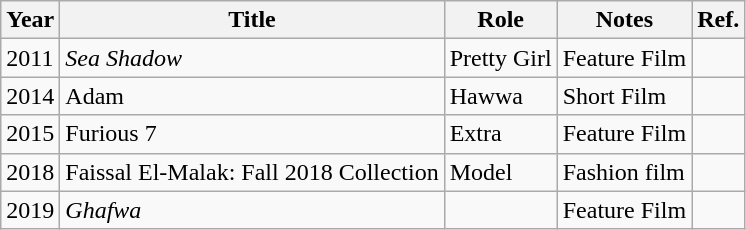<table class="wikitable">
<tr>
<th>Year</th>
<th>Title</th>
<th>Role</th>
<th>Notes</th>
<th>Ref.</th>
</tr>
<tr>
<td>2011</td>
<td><em>Sea Shadow</em></td>
<td>Pretty Girl</td>
<td>Feature Film</td>
<td></td>
</tr>
<tr>
<td>2014</td>
<td>Adam</td>
<td>Hawwa</td>
<td>Short Film</td>
<td></td>
</tr>
<tr>
<td>2015</td>
<td>Furious 7</td>
<td>Extra</td>
<td>Feature Film</td>
<td></td>
</tr>
<tr>
<td>2018</td>
<td>Faissal El-Malak: Fall 2018 Collection</td>
<td>Model</td>
<td>Fashion film</td>
<td></td>
</tr>
<tr>
<td>2019</td>
<td><em>Ghafwa</em></td>
<td></td>
<td>Feature Film</td>
<td></td>
</tr>
</table>
